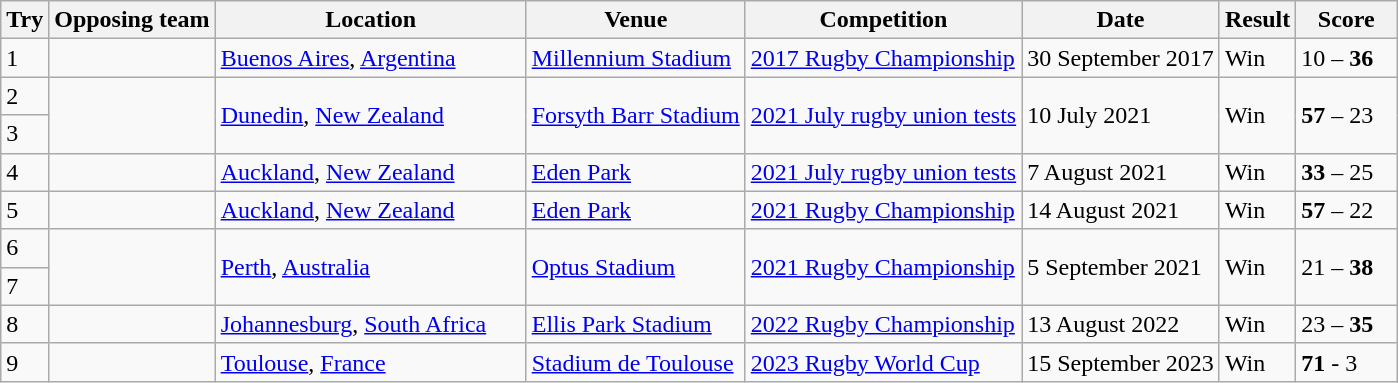<table class="wikitable" style="font-size:100%">
<tr>
<th>Try</th>
<th>Opposing team</th>
<th scope="col" style="min-width: 200px; max-width: 1000px;">Location</th>
<th>Venue</th>
<th>Competition</th>
<th>Date</th>
<th>Result</th>
<th scope="col" style="min-width: 60px; max-width: 300px;">Score</th>
</tr>
<tr>
<td>1</td>
<td></td>
<td><a href='#'>Buenos Aires</a>, <a href='#'>Argentina</a></td>
<td><a href='#'>Millennium Stadium</a></td>
<td><a href='#'>2017 Rugby Championship</a></td>
<td>30 September 2017</td>
<td>Win</td>
<td>10 – <strong>36</strong></td>
</tr>
<tr>
<td>2</td>
<td rowspan="2"></td>
<td rowspan="2"><a href='#'>Dunedin</a>, <a href='#'>New Zealand</a></td>
<td rowspan="2"><a href='#'>Forsyth Barr Stadium</a></td>
<td rowspan="2"><a href='#'>2021 July rugby union tests</a></td>
<td rowspan="2">10 July 2021</td>
<td rowspan="2">Win</td>
<td rowspan="2"><strong>57</strong> – 23</td>
</tr>
<tr>
<td>3</td>
</tr>
<tr>
<td>4</td>
<td></td>
<td><a href='#'>Auckland</a>, <a href='#'>New Zealand</a></td>
<td><a href='#'>Eden Park</a></td>
<td><a href='#'>2021 July rugby union tests</a></td>
<td>7 August 2021</td>
<td>Win</td>
<td><strong>33</strong> – 25</td>
</tr>
<tr>
<td>5</td>
<td></td>
<td><a href='#'>Auckland</a>, <a href='#'>New Zealand</a></td>
<td><a href='#'>Eden Park</a></td>
<td><a href='#'>2021 Rugby Championship</a></td>
<td>14 August 2021</td>
<td>Win</td>
<td><strong>57</strong> – 22</td>
</tr>
<tr>
<td>6</td>
<td rowspan="2"></td>
<td rowspan="2"><a href='#'>Perth</a>, <a href='#'>Australia</a></td>
<td rowspan="2"><a href='#'>Optus Stadium</a></td>
<td rowspan="2"><a href='#'>2021 Rugby Championship</a></td>
<td rowspan="2">5 September 2021</td>
<td rowspan="2">Win</td>
<td rowspan="2">21 – <strong>38</strong></td>
</tr>
<tr>
<td>7</td>
</tr>
<tr>
<td>8</td>
<td></td>
<td><a href='#'>Johannesburg</a>, <a href='#'>South Africa</a></td>
<td><a href='#'>Ellis Park Stadium</a></td>
<td><a href='#'>2022 Rugby Championship</a></td>
<td>13 August 2022</td>
<td>Win</td>
<td>23 – <strong>35</strong></td>
</tr>
<tr>
<td>9</td>
<td></td>
<td><a href='#'>Toulouse</a>, <a href='#'>France</a></td>
<td><a href='#'>Stadium de Toulouse</a></td>
<td><a href='#'>2023 Rugby World Cup</a></td>
<td>15 September 2023</td>
<td>Win</td>
<td><strong>71</strong> - 3</td>
</tr>
</table>
